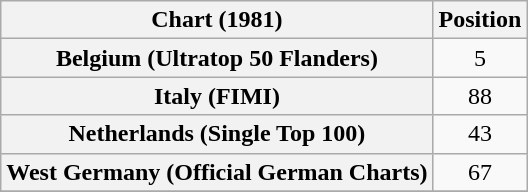<table class="wikitable sortable plainrowheaders" style="text-align:center">
<tr>
<th scope="col">Chart (1981)</th>
<th scope="col">Position</th>
</tr>
<tr>
<th scope="row">Belgium (Ultratop 50 Flanders)</th>
<td>5</td>
</tr>
<tr>
<th scope="row">Italy (FIMI)</th>
<td>88</td>
</tr>
<tr>
<th scope="row">Netherlands (Single Top 100)</th>
<td>43</td>
</tr>
<tr>
<th scope="row">West Germany (Official German Charts)</th>
<td>67</td>
</tr>
<tr>
</tr>
</table>
